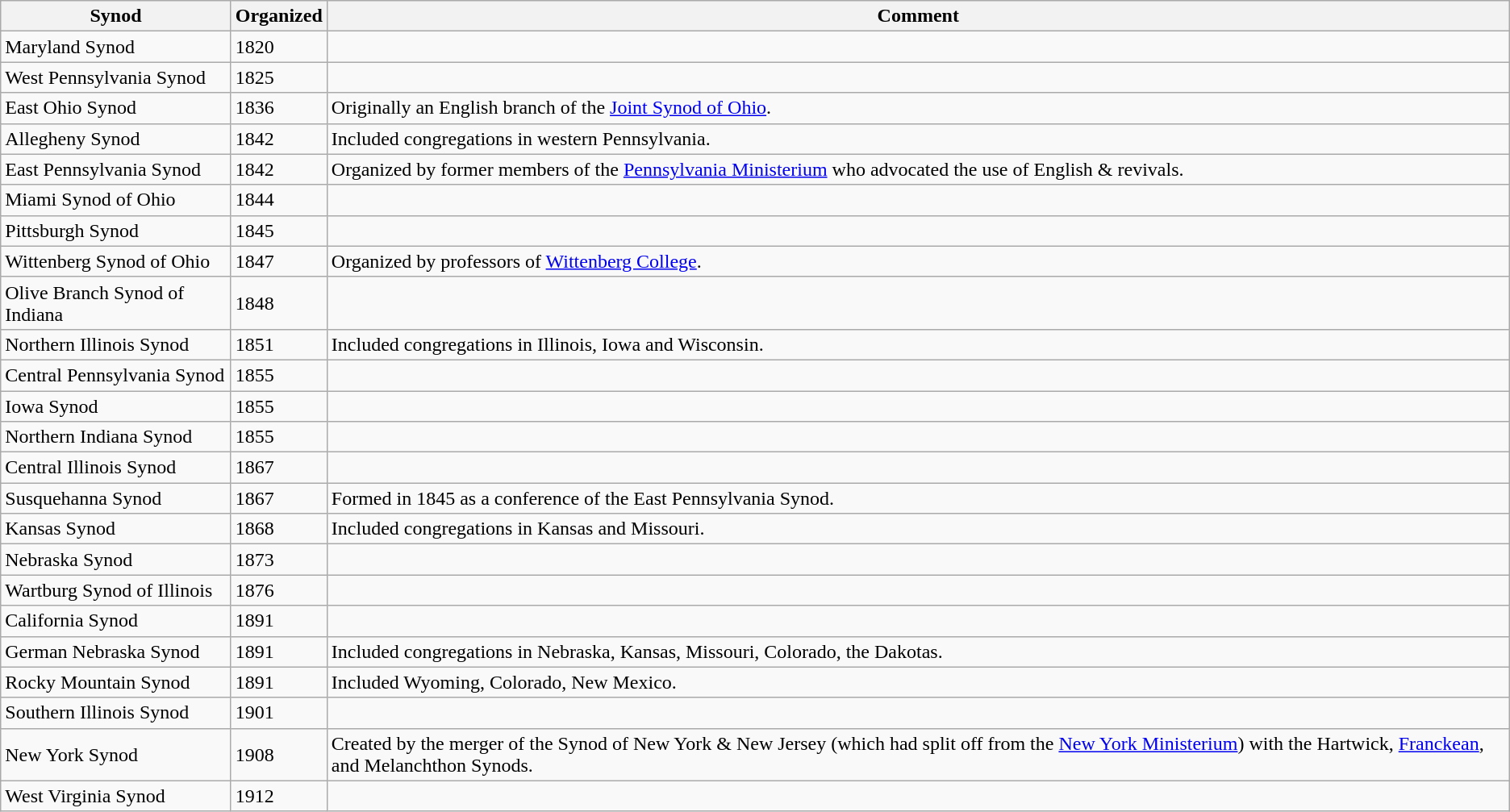<table class="wikitable">
<tr>
<th>Synod</th>
<th>Organized</th>
<th>Comment</th>
</tr>
<tr>
<td>Maryland Synod</td>
<td>1820</td>
<td></td>
</tr>
<tr>
<td>West Pennsylvania Synod</td>
<td>1825</td>
<td></td>
</tr>
<tr>
<td>East Ohio Synod</td>
<td>1836</td>
<td>Originally an English branch of the <a href='#'>Joint Synod of Ohio</a>.</td>
</tr>
<tr>
<td>Allegheny Synod</td>
<td>1842</td>
<td>Included congregations in western Pennsylvania.</td>
</tr>
<tr>
<td>East Pennsylvania Synod</td>
<td>1842</td>
<td>Organized by former members of the <a href='#'>Pennsylvania Ministerium</a> who advocated the use of English & revivals.</td>
</tr>
<tr>
<td>Miami Synod of Ohio</td>
<td>1844</td>
<td></td>
</tr>
<tr>
<td>Pittsburgh Synod</td>
<td>1845</td>
<td></td>
</tr>
<tr>
<td>Wittenberg Synod of Ohio</td>
<td>1847</td>
<td>Organized by professors of <a href='#'>Wittenberg College</a>.</td>
</tr>
<tr>
<td>Olive Branch Synod of Indiana</td>
<td>1848</td>
<td></td>
</tr>
<tr>
<td>Northern Illinois Synod</td>
<td>1851</td>
<td>Included congregations in Illinois, Iowa and Wisconsin.</td>
</tr>
<tr>
<td>Central Pennsylvania Synod</td>
<td>1855</td>
<td></td>
</tr>
<tr>
<td>Iowa Synod</td>
<td>1855</td>
<td></td>
</tr>
<tr>
<td>Northern Indiana Synod</td>
<td>1855</td>
<td></td>
</tr>
<tr>
<td>Central Illinois Synod</td>
<td>1867</td>
<td></td>
</tr>
<tr>
<td>Susquehanna Synod</td>
<td>1867</td>
<td>Formed in 1845 as a conference of the East Pennsylvania Synod.</td>
</tr>
<tr>
<td>Kansas Synod</td>
<td>1868</td>
<td>Included congregations in Kansas and Missouri.</td>
</tr>
<tr>
<td>Nebraska Synod</td>
<td>1873</td>
<td></td>
</tr>
<tr>
<td>Wartburg Synod of Illinois</td>
<td>1876</td>
<td></td>
</tr>
<tr>
<td>California Synod</td>
<td>1891</td>
<td></td>
</tr>
<tr>
<td>German Nebraska Synod</td>
<td>1891</td>
<td>Included congregations in Nebraska, Kansas, Missouri, Colorado, the Dakotas.</td>
</tr>
<tr>
<td>Rocky Mountain Synod</td>
<td>1891</td>
<td>Included Wyoming, Colorado, New Mexico.</td>
</tr>
<tr>
<td>Southern Illinois Synod</td>
<td>1901</td>
<td></td>
</tr>
<tr>
<td>New York Synod</td>
<td>1908</td>
<td>Created by the merger of the Synod of New York & New Jersey (which had split off from the <a href='#'>New York Ministerium</a>) with the Hartwick, <a href='#'>Franckean</a>, and Melanchthon Synods.</td>
</tr>
<tr>
<td>West Virginia Synod</td>
<td>1912</td>
<td></td>
</tr>
</table>
